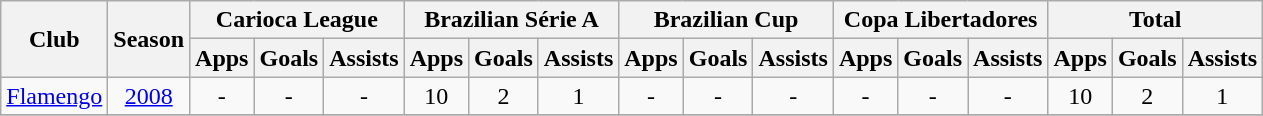<table class="wikitable" style="text-align: center;">
<tr>
<th rowspan="2">Club</th>
<th rowspan="2">Season</th>
<th colspan="3">Carioca League</th>
<th colspan="3">Brazilian Série A</th>
<th colspan="3">Brazilian Cup</th>
<th colspan="3">Copa Libertadores</th>
<th colspan="3">Total</th>
</tr>
<tr>
<th>Apps</th>
<th>Goals</th>
<th>Assists</th>
<th>Apps</th>
<th>Goals</th>
<th>Assists</th>
<th>Apps</th>
<th>Goals</th>
<th>Assists</th>
<th>Apps</th>
<th>Goals</th>
<th>Assists</th>
<th>Apps</th>
<th>Goals</th>
<th>Assists</th>
</tr>
<tr>
<td rowspan="1" valign="top"><a href='#'>Flamengo</a></td>
<td><a href='#'>2008</a></td>
<td>-</td>
<td>-</td>
<td>-</td>
<td>10</td>
<td>2</td>
<td>1</td>
<td>-</td>
<td>-</td>
<td>-</td>
<td>-</td>
<td>-</td>
<td>-</td>
<td>10</td>
<td>2</td>
<td>1</td>
</tr>
<tr>
</tr>
</table>
